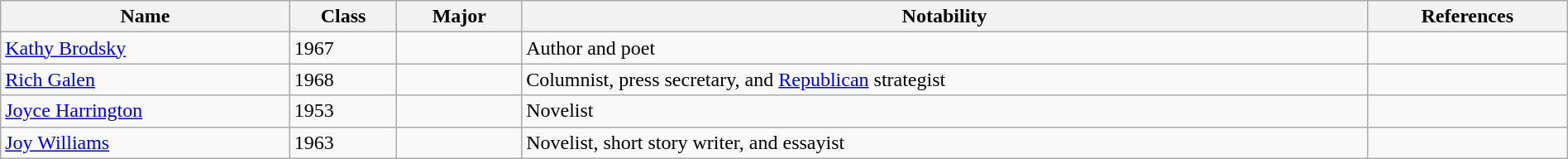<table class="wikitable sortable" style="width:100%;">
<tr>
<th>Name</th>
<th>Class</th>
<th>Major</th>
<th>Notability</th>
<th>References</th>
</tr>
<tr>
<td><a href='#'>Kathy Brodsky</a></td>
<td>1967</td>
<td></td>
<td>Author and poet</td>
<td></td>
</tr>
<tr>
<td><a href='#'>Rich Galen</a></td>
<td>1968</td>
<td></td>
<td>Columnist, press secretary, and <a href='#'>Republican</a> strategist</td>
<td></td>
</tr>
<tr>
<td><a href='#'>Joyce Harrington</a></td>
<td>1953</td>
<td></td>
<td>Novelist</td>
<td></td>
</tr>
<tr>
<td><a href='#'>Joy Williams</a></td>
<td>1963</td>
<td></td>
<td>Novelist, short story writer, and essayist</td>
<td></td>
</tr>
</table>
